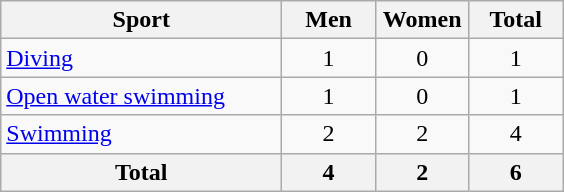<table class="wikitable sortable" style="text-align:center;">
<tr>
<th width=180>Sport</th>
<th width=55>Men</th>
<th width=55>Women</th>
<th width=55>Total</th>
</tr>
<tr>
<td align=left><a href='#'>Diving</a></td>
<td>1</td>
<td>0</td>
<td>1</td>
</tr>
<tr>
<td align=left><a href='#'>Open water swimming</a></td>
<td>1</td>
<td>0</td>
<td>1</td>
</tr>
<tr>
<td align=left><a href='#'>Swimming</a></td>
<td>2</td>
<td>2</td>
<td>4</td>
</tr>
<tr>
<th>Total</th>
<th>4</th>
<th>2</th>
<th>6</th>
</tr>
</table>
